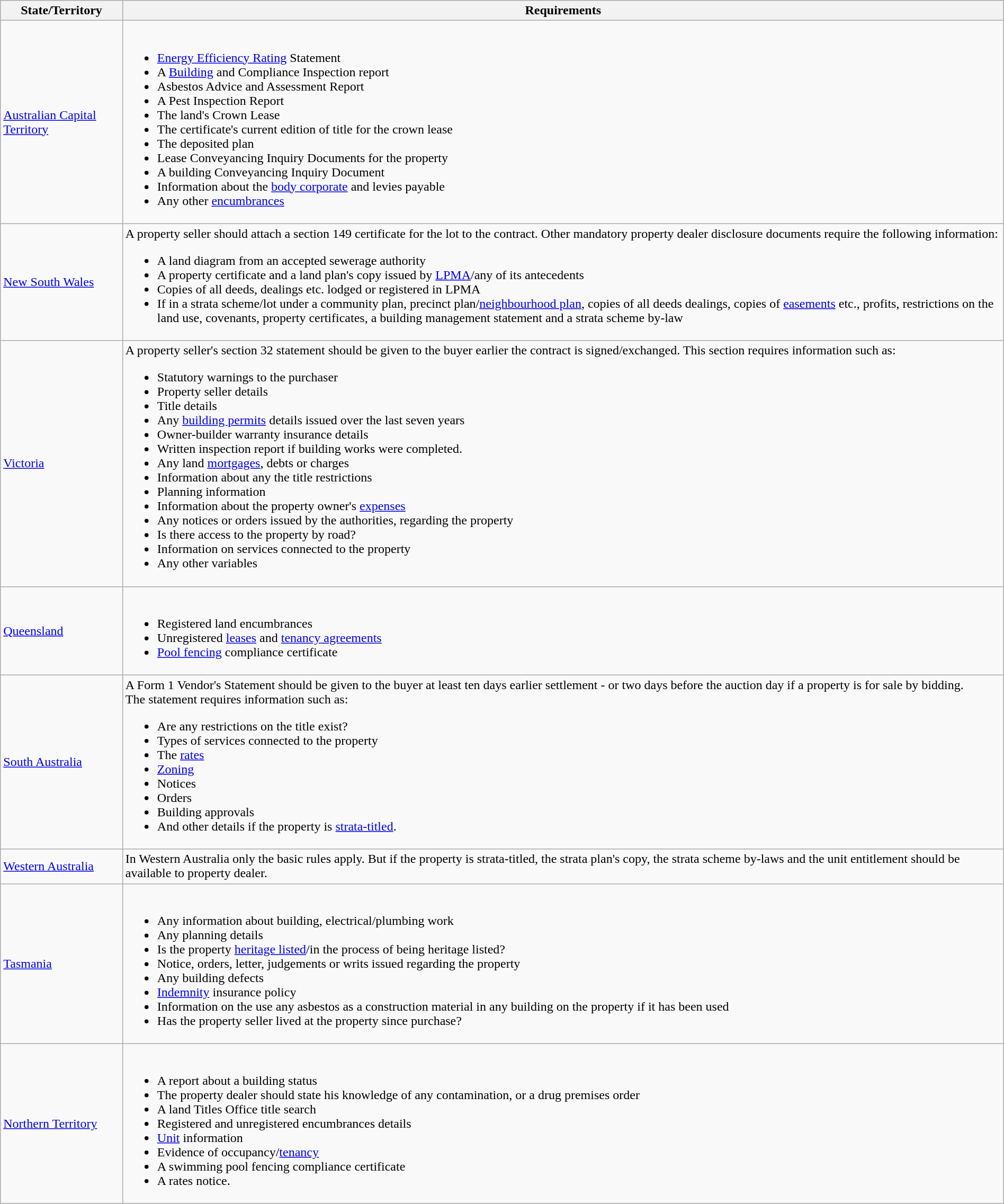<table class="wikitable" style="width:100%;">
<tr>
<th>State/Territory</th>
<th>Requirements</th>
</tr>
<tr>
<td><a href='#'>Australian Capital Territory</a></td>
<td><br><ul><li><a href='#'>Energy Efficiency Rating</a> Statement</li><li>A <a href='#'>Building</a> and Compliance Inspection report</li><li>Asbestos Advice and Assessment Report</li><li>A Pest Inspection Report</li><li>The land's Crown Lease</li><li>The certificate's current edition of title for the crown lease</li><li>The deposited plan</li><li>Lease Conveyancing Inquiry Documents for the property</li><li>A building Conveyancing Inquiry Document</li><li>Information about the <a href='#'>body corporate</a> and levies payable</li><li>Any other <a href='#'>encumbrances</a></li></ul></td>
</tr>
<tr>
<td><a href='#'>New South Wales</a></td>
<td>A property seller should attach a section 149 certificate for the lot to the contract. Other mandatory property dealer disclosure documents require the following information:<br><ul><li>A land diagram from an accepted sewerage authority</li><li>A property certificate and a land plan's copy issued by <a href='#'>LPMA</a>/any of its antecedents</li><li>Copies of all deeds, dealings etc. lodged or registered in LPMA</li><li>If in a strata scheme/lot under a community plan, precinct plan/<a href='#'>neighbourhood plan</a>, copies of all deeds dealings, copies of <a href='#'>easements</a> etc., profits, restrictions on the land use, covenants, property certificates, a building management statement and a strata scheme by-law</li></ul></td>
</tr>
<tr>
<td><a href='#'>Victoria</a></td>
<td>A property seller's section 32 statement should be given to the buyer earlier the contract is signed/exchanged. This section requires information such as:<br><ul><li>Statutory warnings to the purchaser</li><li>Property seller details</li><li>Title details</li><li>Any <a href='#'>building permits</a> details issued over the last seven years</li><li>Owner-builder warranty insurance details</li><li>Written inspection report if building works were completed.</li><li>Any land <a href='#'>mortgages</a>, debts or charges</li><li>Information about any the title restrictions</li><li>Planning information</li><li>Information about the property owner's <a href='#'>expenses</a></li><li>Any notices or orders issued by the authorities, regarding the property</li><li>Is there access to the property by road?</li><li>Information on services connected to the property</li><li>Any other variables</li></ul></td>
</tr>
<tr>
<td><a href='#'>Queensland</a></td>
<td><br><ul><li>Registered land encumbrances</li><li>Unregistered <a href='#'>leases</a> and <a href='#'>tenancy agreements</a></li><li><a href='#'>Pool fencing</a> compliance certificate</li></ul></td>
</tr>
<tr>
<td><a href='#'>South Australia</a></td>
<td>A Form 1 Vendor's Statement should be given to the buyer at least ten days earlier settlement - or two days before the auction day if a property is for sale by bidding.<br>The statement requires information such as:<ul><li>Are any restrictions on the title exist?</li><li>Types of services connected to the property</li><li>The <a href='#'>rates</a></li><li><a href='#'>Zoning</a></li><li>Notices</li><li>Orders</li><li>Building approvals</li><li>And other details if the property is <a href='#'>strata-titled</a>.</li></ul></td>
</tr>
<tr>
<td><a href='#'>Western Australia</a></td>
<td>In Western Australia only the basic rules apply. But if the property is strata-titled, the strata plan's copy, the strata scheme by-laws and the unit entitlement should be available to property dealer.</td>
</tr>
<tr>
<td><a href='#'>Tasmania</a></td>
<td><br><ul><li>Any information about building, electrical/plumbing work</li><li>Any planning details</li><li>Is the property <a href='#'>heritage listed</a>/in the process of being heritage listed?</li><li>Notice, orders, letter, judgements or writs issued regarding the property</li><li>Any building defects</li><li><a href='#'>Indemnity</a> insurance policy</li><li>Information on the use any asbestos as a construction material in any building on the property if it has been used</li><li>Has the property seller lived at the property since purchase?</li></ul></td>
</tr>
<tr>
<td><a href='#'>Northern Territory</a></td>
<td><br><ul><li>A report about a building status</li><li>The property dealer should state his knowledge of any contamination, or a drug premises order</li><li>A land Titles Office title search</li><li>Registered and unregistered encumbrances details</li><li><a href='#'>Unit</a> information</li><li>Evidence of occupancy/<a href='#'>tenancy</a></li><li>A swimming pool fencing compliance certificate</li><li>A rates notice.</li></ul></td>
</tr>
</table>
